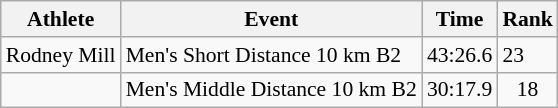<table class="wikitable" style="font-size:90%">
<tr>
<th>Athlete</th>
<th>Event</th>
<th>Time</th>
<th>Rank</th>
</tr>
<tr>
<td>Rodney Mill</td>
<td>Men's Short Distance 10 km B2</td>
<td>43:26.6</td>
<td>23</td>
</tr>
<tr align="center">
<td rowspan="2" align="left"></td>
<td align="left">Men's Middle Distance 10 km B2</td>
<td>30:17.9</td>
<td>18</td>
</tr>
</table>
